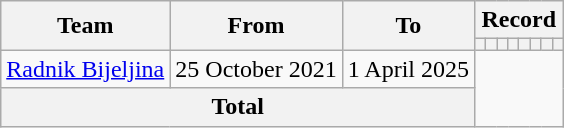<table class="wikitable" style="text-align: center">
<tr>
<th rowspan="2">Team</th>
<th rowspan="2">From</th>
<th rowspan="2">To</th>
<th colspan="8">Record</th>
</tr>
<tr>
<th></th>
<th></th>
<th></th>
<th></th>
<th></th>
<th></th>
<th></th>
<th></th>
</tr>
<tr>
<td align="left"><a href='#'>Radnik Bijeljina</a></td>
<td align="left">25 October 2021</td>
<td align="left">1 April 2025<br></td>
</tr>
<tr>
<th colspan="3">Total<br></th>
</tr>
</table>
